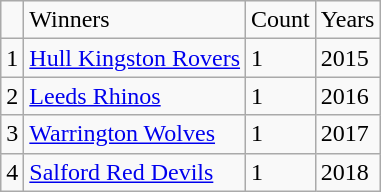<table class="wikitable defaultcenter col2left">
<tr>
<td></td>
<td>Winners</td>
<td>Count</td>
<td>Years</td>
</tr>
<tr>
<td>1</td>
<td> <a href='#'>Hull Kingston Rovers</a></td>
<td>1</td>
<td>2015</td>
</tr>
<tr>
<td>2</td>
<td> <a href='#'>Leeds Rhinos</a></td>
<td>1</td>
<td>2016</td>
</tr>
<tr>
<td>3</td>
<td> <a href='#'>Warrington Wolves</a></td>
<td>1</td>
<td>2017</td>
</tr>
<tr>
<td>4</td>
<td> <a href='#'>Salford Red Devils</a></td>
<td>1</td>
<td>2018</td>
</tr>
</table>
